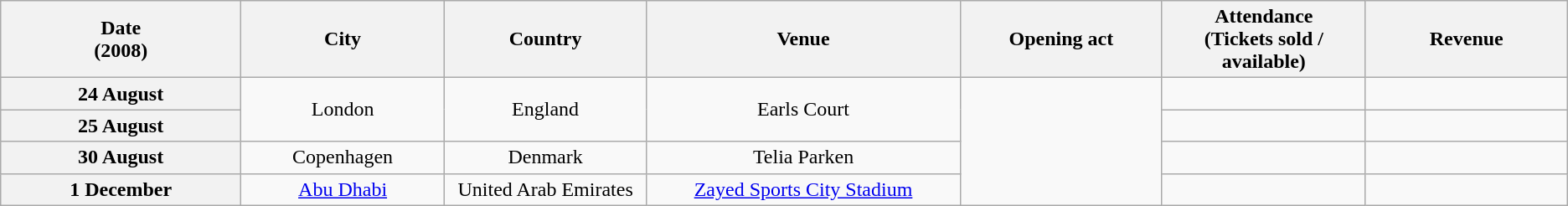<table class="wikitable plainrowheaders" style="text-align:center;">
<tr>
<th scope="col" style="width:12em;">Date<br>(2008)</th>
<th scope="col" style="width:10em;">City</th>
<th scope="col" style="width:10em;">Country</th>
<th scope="col" style="width:16em;">Venue</th>
<th scope="col" style="width:10em;">Opening act</th>
<th scope="col" style="width:10em;">Attendance <br>(Tickets sold / available)</th>
<th scope="col" style="width:10em;">Revenue</th>
</tr>
<tr>
<th scope="row" style="text-align:center;">24 August</th>
<td rowspan="2">London</td>
<td rowspan="2">England</td>
<td rowspan="2">Earls Court</td>
<td rowspan="4"></td>
<td></td>
<td></td>
</tr>
<tr>
<th scope="row" style="text-align:center;">25 August</th>
<td></td>
<td></td>
</tr>
<tr>
<th scope="row" style="text-align:center;">30 August</th>
<td>Copenhagen</td>
<td>Denmark</td>
<td>Telia Parken</td>
<td></td>
<td></td>
</tr>
<tr>
<th scope="row" style="text-align:center;">1 December</th>
<td><a href='#'>Abu Dhabi</a></td>
<td>United Arab Emirates</td>
<td><a href='#'>Zayed Sports City Stadium</a></td>
<td></td>
<td></td>
</tr>
</table>
